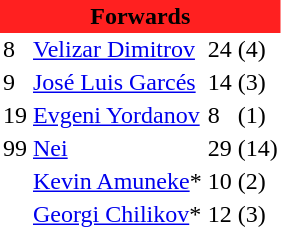<table class="toccolours" border="0" cellpadding="2" cellspacing="0" align="left" style="margin:0.5em;">
<tr>
<th colspan="4" align="center" bgcolor="#FF2020"><span>Forwards</span></th>
</tr>
<tr>
<td>8</td>
<td> <a href='#'>Velizar Dimitrov</a></td>
<td>24</td>
<td>(4)</td>
</tr>
<tr>
<td>9</td>
<td> <a href='#'>José Luis Garcés</a></td>
<td>14</td>
<td>(3)</td>
</tr>
<tr>
<td>19</td>
<td> <a href='#'>Evgeni Yordanov</a></td>
<td>8</td>
<td>(1)</td>
</tr>
<tr>
<td>99</td>
<td> <a href='#'>Nei</a></td>
<td>29</td>
<td>(14)</td>
</tr>
<tr>
<td></td>
<td> <a href='#'>Kevin Amuneke</a>*</td>
<td>10</td>
<td>(2)</td>
</tr>
<tr>
<td></td>
<td> <a href='#'>Georgi Chilikov</a>*</td>
<td>12</td>
<td>(3)</td>
</tr>
<tr>
</tr>
</table>
